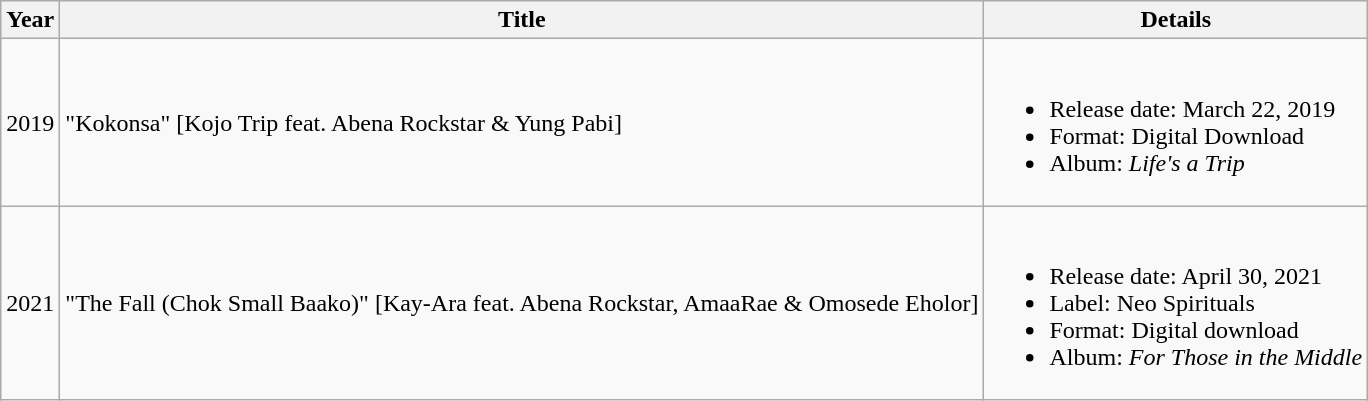<table class="wikitable">
<tr>
<th>Year</th>
<th>Title</th>
<th>Details</th>
</tr>
<tr>
<td>2019</td>
<td>"Kokonsa" [Kojo Trip feat. Abena Rockstar & Yung Pabi]</td>
<td><br><ul><li>Release date: March 22, 2019</li><li>Format: Digital Download</li><li>Album: <em>Life's a Trip</em></li></ul></td>
</tr>
<tr>
<td>2021</td>
<td>"The Fall (Chok Small Baako)" [Kay-Ara feat. Abena Rockstar, AmaaRae & Omosede Eholor]</td>
<td><br><ul><li>Release date: April 30, 2021</li><li>Label: Neo Spirituals</li><li>Format: Digital download</li><li>Album: <em>For Those in the Middle</em></li></ul></td>
</tr>
</table>
